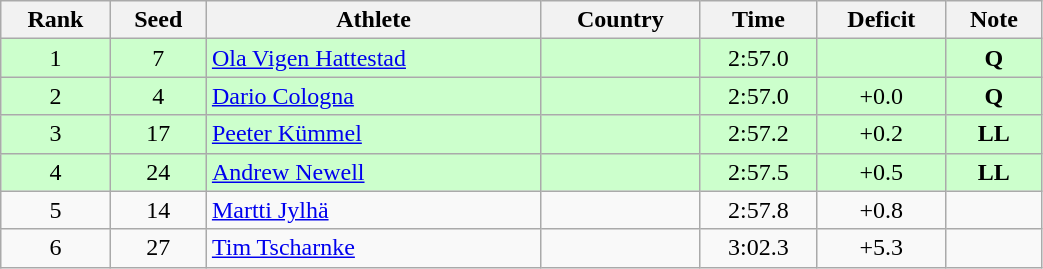<table class="wikitable sortable" style="text-align:center" width=55%>
<tr>
<th>Rank</th>
<th>Seed</th>
<th>Athlete</th>
<th>Country</th>
<th>Time</th>
<th>Deficit</th>
<th>Note</th>
</tr>
<tr bgcolor=ccffcc>
<td>1</td>
<td>7</td>
<td align=left><a href='#'>Ola Vigen Hattestad</a></td>
<td align=left></td>
<td>2:57.0</td>
<td></td>
<td><strong>Q</strong></td>
</tr>
<tr bgcolor=ccffcc>
<td>2</td>
<td>4</td>
<td align=left><a href='#'>Dario Cologna</a></td>
<td align=left></td>
<td>2:57.0</td>
<td>+0.0</td>
<td><strong>Q</strong></td>
</tr>
<tr bgcolor=ccffcc>
<td>3</td>
<td>17</td>
<td align=left><a href='#'>Peeter Kümmel</a></td>
<td align=left></td>
<td>2:57.2</td>
<td>+0.2</td>
<td><strong>LL</strong></td>
</tr>
<tr bgcolor=ccffcc>
<td>4</td>
<td>24</td>
<td align=left><a href='#'>Andrew Newell</a></td>
<td align=left></td>
<td>2:57.5</td>
<td>+0.5</td>
<td><strong>LL</strong></td>
</tr>
<tr>
<td>5</td>
<td>14</td>
<td align=left><a href='#'>Martti Jylhä</a></td>
<td align=left></td>
<td>2:57.8</td>
<td>+0.8</td>
<td></td>
</tr>
<tr>
<td>6</td>
<td>27</td>
<td align=left><a href='#'>Tim Tscharnke</a></td>
<td align=left></td>
<td>3:02.3</td>
<td>+5.3</td>
<td></td>
</tr>
</table>
